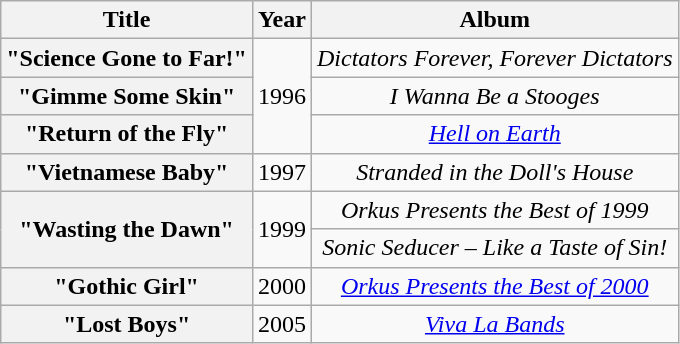<table class="wikitable plainrowheaders" style="text-align:center;">
<tr>
<th scope="col">Title</th>
<th scope="col">Year</th>
<th scope="col">Album</th>
</tr>
<tr>
<th scope="row">"Science Gone to Far!"</th>
<td rowspan="3">1996</td>
<td><em>Dictators Forever, Forever Dictators</em></td>
</tr>
<tr>
<th scope="row">"Gimme Some Skin"</th>
<td><em>I Wanna Be a Stooges</em></td>
</tr>
<tr>
<th scope="row">"Return of the Fly"</th>
<td><em><a href='#'>Hell on Earth</a></em></td>
</tr>
<tr>
<th scope="row">"Vietnamese Baby"</th>
<td>1997</td>
<td><em>Stranded in the Doll's House</em></td>
</tr>
<tr>
<th scope="row" rowspan="2">"Wasting the Dawn"</th>
<td rowspan="2">1999</td>
<td><em>Orkus Presents the Best of 1999</em></td>
</tr>
<tr>
<td><em>Sonic Seducer – Like a Taste of Sin!</em></td>
</tr>
<tr>
<th scope="row">"Gothic Girl"</th>
<td>2000</td>
<td><em><a href='#'>Orkus Presents the Best of 2000</a></em></td>
</tr>
<tr>
<th scope="row">"Lost Boys"</th>
<td>2005</td>
<td><em><a href='#'>Viva La Bands</a></em></td>
</tr>
</table>
